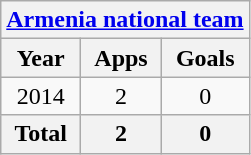<table class="wikitable" style="text-align:center">
<tr>
<th colspan=3><a href='#'>Armenia national team</a></th>
</tr>
<tr>
<th>Year</th>
<th>Apps</th>
<th>Goals</th>
</tr>
<tr>
<td>2014</td>
<td>2</td>
<td>0</td>
</tr>
<tr>
<th>Total</th>
<th>2</th>
<th>0</th>
</tr>
</table>
